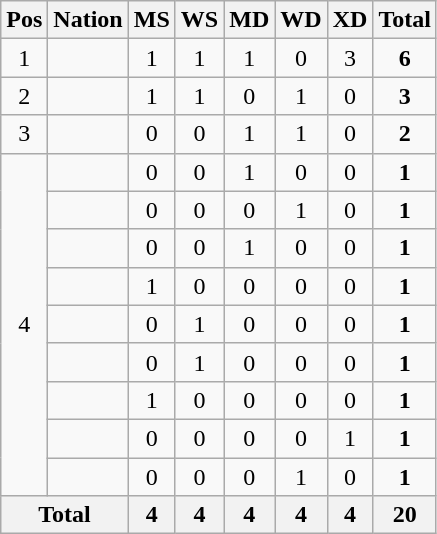<table class="wikitable" style="text-align:center">
<tr>
<th>Pos</th>
<th>Nation</th>
<th>MS</th>
<th>WS</th>
<th>MD</th>
<th>WD</th>
<th>XD</th>
<th>Total</th>
</tr>
<tr>
<td>1</td>
<td align=left></td>
<td>1</td>
<td>1</td>
<td>1</td>
<td>0</td>
<td>3</td>
<td><strong>6</strong></td>
</tr>
<tr>
<td>2</td>
<td align=left></td>
<td>1</td>
<td>1</td>
<td>0</td>
<td>1</td>
<td>0</td>
<td><strong>3</strong></td>
</tr>
<tr>
<td>3</td>
<td align=left><strong></strong></td>
<td>0</td>
<td>0</td>
<td>1</td>
<td>1</td>
<td>0</td>
<td><strong>2</strong></td>
</tr>
<tr>
<td rowspan=9>4</td>
<td align=left></td>
<td>0</td>
<td>0</td>
<td>1</td>
<td>0</td>
<td>0</td>
<td><strong>1</strong></td>
</tr>
<tr>
<td align=left></td>
<td>0</td>
<td>0</td>
<td>0</td>
<td>1</td>
<td>0</td>
<td><strong>1</strong></td>
</tr>
<tr>
<td align=left></td>
<td>0</td>
<td>0</td>
<td>1</td>
<td>0</td>
<td>0</td>
<td><strong>1</strong></td>
</tr>
<tr>
<td align=left></td>
<td>1</td>
<td>0</td>
<td>0</td>
<td>0</td>
<td>0</td>
<td><strong>1</strong></td>
</tr>
<tr>
<td align=left></td>
<td>0</td>
<td>1</td>
<td>0</td>
<td>0</td>
<td>0</td>
<td><strong>1</strong></td>
</tr>
<tr>
<td align=left></td>
<td>0</td>
<td>1</td>
<td>0</td>
<td>0</td>
<td>0</td>
<td><strong>1</strong></td>
</tr>
<tr>
<td align=left></td>
<td>1</td>
<td>0</td>
<td>0</td>
<td>0</td>
<td>0</td>
<td><strong>1</strong></td>
</tr>
<tr>
<td align=left></td>
<td>0</td>
<td>0</td>
<td>0</td>
<td>0</td>
<td>1</td>
<td><strong>1</strong></td>
</tr>
<tr>
<td align=left></td>
<td>0</td>
<td>0</td>
<td>0</td>
<td>1</td>
<td>0</td>
<td><strong>1</strong></td>
</tr>
<tr>
<th colspan="2"><strong>Total</strong></th>
<th><strong>4</strong></th>
<th><strong>4</strong></th>
<th><strong>4</strong></th>
<th><strong>4</strong></th>
<th><strong>4</strong></th>
<th><strong>20</strong></th>
</tr>
</table>
